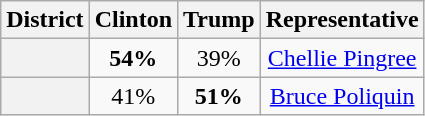<table class=wikitable>
<tr>
<th>District</th>
<th>Clinton</th>
<th>Trump</th>
<th>Representative</th>
</tr>
<tr align=center>
<th></th>
<td><strong>54%</strong></td>
<td>39%</td>
<td><a href='#'>Chellie Pingree</a></td>
</tr>
<tr align=center>
<th></th>
<td>41%</td>
<td><strong>51%</strong></td>
<td><a href='#'>Bruce Poliquin</a></td>
</tr>
</table>
